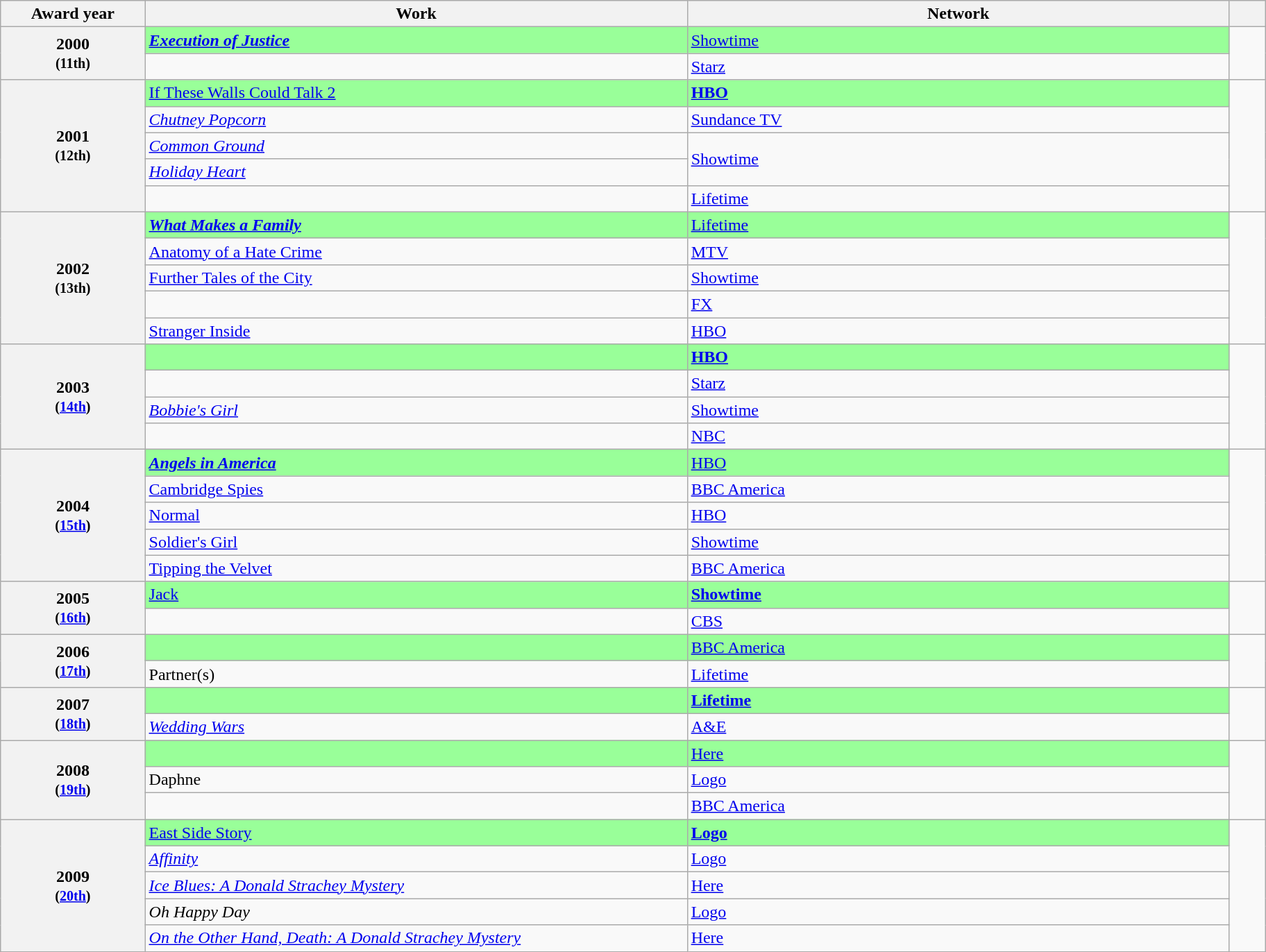<table class="wikitable sortable">
<tr>
<th scope="col" style="width:8%">Award year</th>
<th scope="col" style="width:30%">Work</th>
<th scope="col" style="width:30%">Network</th>
<th scope="col" style="width:2%" class="unsortable"></th>
</tr>
<tr>
<th rowspan="2" scope="rowgroup" style="text-align:center">2000<br><small>(11th)</small></th>
<td style="background:#99ff99;"><strong><em><a href='#'>Execution of Justice</a><em> <strong></td>
<td style="background:#99ff99;"></strong><a href='#'>Showtime</a><strong></td>
<td rowspan="2" align="center"><br></td>
</tr>
<tr>
<td></em><em></td>
<td><a href='#'>Starz</a></td>
</tr>
<tr>
<th rowspan="5" scope="rowgroup" style="text-align:center">2001<br><small>(12th)</small></th>
<td style="background:#99ff99;"></em></strong><a href='#'>If These Walls Could Talk 2</a></em> </strong></td>
<td style="background:#99ff99;"><strong><a href='#'>HBO</a></strong></td>
<td rowspan="5" align="center"><br></td>
</tr>
<tr>
<td><em><a href='#'>Chutney Popcorn</a></em></td>
<td><a href='#'>Sundance TV</a></td>
</tr>
<tr>
<td><em><a href='#'>Common Ground</a></em></td>
<td rowspan="2"><a href='#'>Showtime</a></td>
</tr>
<tr>
<td><em><a href='#'>Holiday Heart</a></em></td>
</tr>
<tr>
<td><em></em></td>
<td><a href='#'>Lifetime</a></td>
</tr>
<tr>
<th rowspan="5" scope="rowgroup" style="text-align:center">2002<br><small>(13th)</small></th>
<td style="background:#99ff99;"><strong><em><a href='#'>What Makes a Family</a><em> <strong></td>
<td style="background:#99ff99;"></strong><a href='#'>Lifetime</a><strong></td>
<td rowspan="5" align="center"><br></td>
</tr>
<tr>
<td></em><a href='#'>Anatomy of a Hate Crime</a><em></td>
<td><a href='#'>MTV</a></td>
</tr>
<tr>
<td></em><a href='#'>Further Tales of the City</a><em></td>
<td><a href='#'>Showtime</a></td>
</tr>
<tr>
<td></em><em></td>
<td><a href='#'>FX</a></td>
</tr>
<tr>
<td></em><a href='#'>Stranger Inside</a><em></td>
<td><a href='#'>HBO</a></td>
</tr>
<tr>
<th rowspan="4" scope="rowgroup" style="text-align:center">2003<br><small>(<a href='#'>14th</a>)</small></th>
<td style="background:#99ff99;"></em></strong></em> </strong></td>
<td style="background:#99ff99;"><strong><a href='#'>HBO</a></strong></td>
<td rowspan="4" align="center"><br></td>
</tr>
<tr>
<td><em></em></td>
<td><a href='#'>Starz</a></td>
</tr>
<tr>
<td><em><a href='#'>Bobbie's Girl</a></em></td>
<td><a href='#'>Showtime</a></td>
</tr>
<tr>
<td><em></em></td>
<td><a href='#'>NBC</a></td>
</tr>
<tr>
<th rowspan="5" scope="rowgroup" style="text-align:center">2004<br><small>(<a href='#'>15th</a>)</small></th>
<td style="background:#99ff99;"><strong><em><a href='#'>Angels in America</a><em> <strong></td>
<td style="background:#99ff99;"></strong><a href='#'>HBO</a><strong></td>
<td rowspan="5" align="center"><br></td>
</tr>
<tr>
<td></em><a href='#'>Cambridge Spies</a><em></td>
<td><a href='#'>BBC America</a></td>
</tr>
<tr>
<td></em><a href='#'>Normal</a><em></td>
<td><a href='#'>HBO</a></td>
</tr>
<tr>
<td></em><a href='#'>Soldier's Girl</a><em></td>
<td><a href='#'>Showtime</a></td>
</tr>
<tr>
<td></em><a href='#'>Tipping the Velvet</a><em></td>
<td><a href='#'>BBC America</a></td>
</tr>
<tr>
<th rowspan="2" scope="rowgroup" style="text-align:center">2005<br><small>(<a href='#'>16th</a>)</small></th>
<td style="background:#99ff99;"></em></strong><a href='#'>Jack</a></em> </strong></td>
<td style="background:#99ff99;"><strong><a href='#'>Showtime</a></strong></td>
<td rowspan="2" align="center"><br></td>
</tr>
<tr>
<td><em></em></td>
<td><a href='#'>CBS</a></td>
</tr>
<tr>
<th rowspan="2" scope="rowgroup" style="text-align:center">2006<br><small>(<a href='#'>17th</a>)</small></th>
<td style="background:#99ff99;"><strong><em><em> <strong></td>
<td style="background:#99ff99;"></strong><a href='#'>BBC America</a><strong></td>
<td rowspan="2" align="center"><br></td>
</tr>
<tr>
<td></em>Partner(s)<em></td>
<td><a href='#'>Lifetime</a></td>
</tr>
<tr>
<th rowspan="2" scope="rowgroup" style="text-align:center">2007<br><small>(<a href='#'>18th</a>)</small></th>
<td style="background:#99ff99;"></em></strong></em> </strong></td>
<td style="background:#99ff99;"><strong><a href='#'>Lifetime</a></strong></td>
<td rowspan="2" align="center"><br></td>
</tr>
<tr>
<td><em><a href='#'>Wedding Wars</a></em></td>
<td><a href='#'>A&E</a></td>
</tr>
<tr>
<th rowspan="3" scope="rowgroup" style="text-align:center">2008<br><small>(<a href='#'>19th</a>)</small></th>
<td style="background:#99ff99;"><strong><em><em> <strong></td>
<td style="background:#99ff99;"></strong><a href='#'>Here</a><strong></td>
<td rowspan="3" align="center"><br></td>
</tr>
<tr>
<td></em>Daphne<em></td>
<td><a href='#'>Logo</a></td>
</tr>
<tr>
<td></em><em></td>
<td><a href='#'>BBC America</a></td>
</tr>
<tr>
<th rowspan="5" scope="rowgroup" style="text-align:center">2009<br><small>(<a href='#'>20th</a>)</small></th>
<td style="background:#99ff99;"></em></strong><a href='#'>East Side Story</a></em> </strong></td>
<td style="background:#99ff99;"><strong><a href='#'>Logo</a></strong></td>
<td rowspan="5" align="center"><br></td>
</tr>
<tr>
<td><em><a href='#'>Affinity</a></em></td>
<td><a href='#'>Logo</a></td>
</tr>
<tr>
<td><em><a href='#'>Ice Blues: A Donald Strachey Mystery</a></em></td>
<td><a href='#'>Here</a></td>
</tr>
<tr>
<td><em>Oh Happy Day</em></td>
<td><a href='#'>Logo</a></td>
</tr>
<tr>
<td><em><a href='#'>On the Other Hand, Death: A Donald Strachey Mystery</a></em></td>
<td><a href='#'>Here</a></td>
</tr>
</table>
